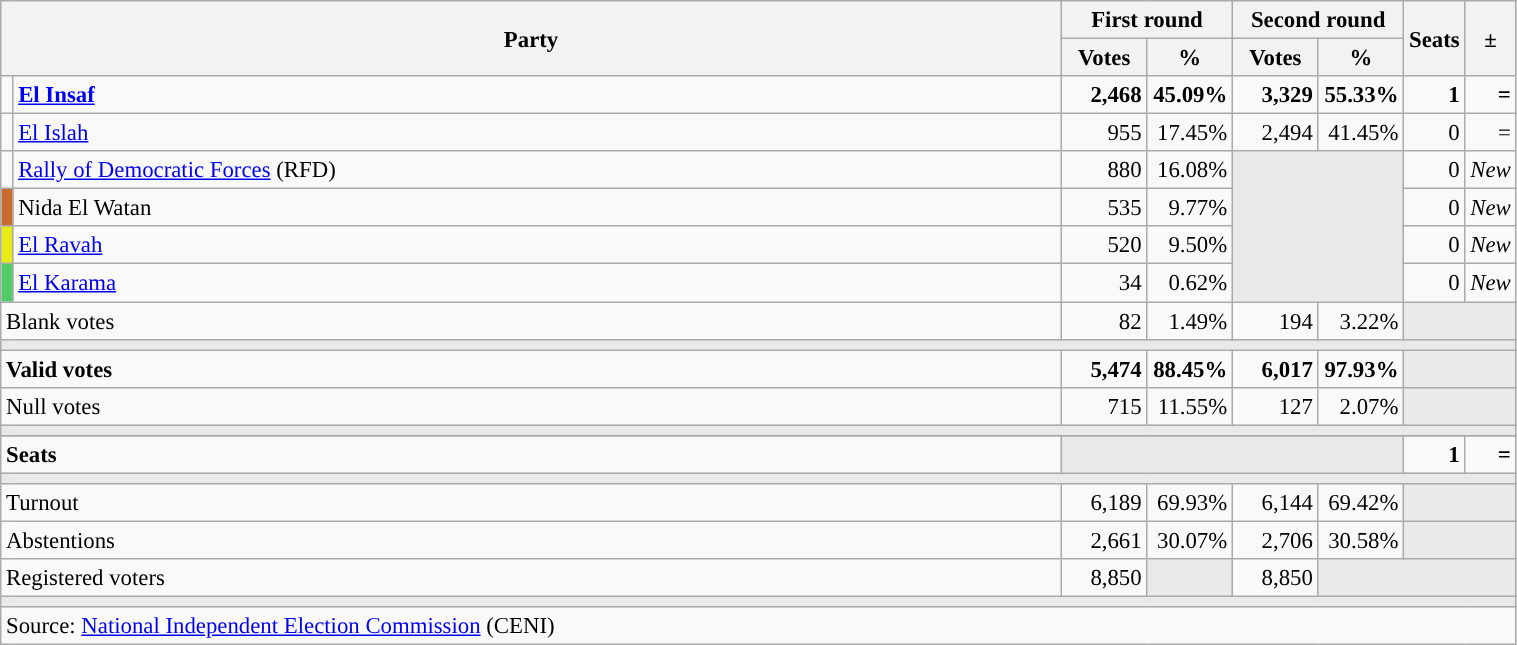<table class="wikitable" style="text-align:right;font-size:95%;">
<tr>
<th rowspan="2" colspan="2" width="700">Party</th>
<th colspan="2">First round</th>
<th colspan="2">Second round</th>
<th rowspan="2" width="25">Seats</th>
<th rowspan="2" width="20">±</th>
</tr>
<tr>
<th width="50">Votes</th>
<th width="50">%</th>
<th width="50">Votes</th>
<th width="50">%</th>
</tr>
<tr>
<td width="1" style="color:inherit;background:"></td>
<td style="text-align:left;"><strong><a href='#'>El Insaf</a></strong></td>
<td><strong>2,468</strong></td>
<td><strong>45.09%</strong></td>
<td><strong>3,329</strong></td>
<td><strong>55.33%</strong></td>
<td><strong>1</strong></td>
<td><strong>=</strong></td>
</tr>
<tr>
<td width="1" style="color:inherit;background:"></td>
<td style="text-align:left;"><a href='#'>El Islah</a></td>
<td>955</td>
<td>17.45%</td>
<td>2,494</td>
<td>41.45%</td>
<td>0</td>
<td>=</td>
</tr>
<tr>
<td width="1" style="color:inherit;background:"></td>
<td style="text-align:left;"><a href='#'>Rally of Democratic Forces</a> (RFD)</td>
<td>880</td>
<td>16.08%</td>
<td colspan="2" rowspan="4" style="background:#E9E9E9;"></td>
<td>0</td>
<td><em>New</em></td>
</tr>
<tr>
<td width="1" style="color:inherit;background:#C96A2F;"></td>
<td style="text-align:left;">Nida El Watan</td>
<td>535</td>
<td>9.77%</td>
<td>0</td>
<td><em>New</em></td>
</tr>
<tr>
<td width="1" style="color:inherit;background:#E7EB16;"></td>
<td style="text-align:left;"><a href='#'>El Ravah</a></td>
<td>520</td>
<td>9.50%</td>
<td>0</td>
<td><em>New</em></td>
</tr>
<tr>
<td width="1" style="color:inherit;background:#4FCB68;"></td>
<td style="text-align:left;"><a href='#'>El Karama</a></td>
<td>34</td>
<td>0.62%</td>
<td>0</td>
<td><em>New</em></td>
</tr>
<tr>
<td colspan="2" style="text-align:left;">Blank votes</td>
<td>82</td>
<td>1.49%</td>
<td>194</td>
<td>3.22%</td>
<td colspan="2" style="background:#E9E9E9;"></td>
</tr>
<tr>
<td colspan="8" style="background:#E9E9E9;"></td>
</tr>
<tr style="font-weight:bold;">
<td colspan="2" style="text-align:left;">Valid votes</td>
<td>5,474</td>
<td>88.45%</td>
<td>6,017</td>
<td>97.93%</td>
<td colspan="2" style="background:#E9E9E9;"></td>
</tr>
<tr>
<td colspan="2" style="text-align:left;">Null votes</td>
<td>715</td>
<td>11.55%</td>
<td>127</td>
<td>2.07%</td>
<td colspan="2" style="background:#E9E9E9;"></td>
</tr>
<tr>
<td colspan="8" style="background:#E9E9E9;"></td>
</tr>
<tr>
</tr>
<tr style="font-weight:bold;">
<td colspan="2" style="text-align:left;">Seats</td>
<td colspan="4" style="background:#E9E9E9;"></td>
<td>1</td>
<td>=</td>
</tr>
<tr>
<td colspan="8" style="background:#E9E9E9;"></td>
</tr>
<tr>
<td colspan="2" style="text-align:left;">Turnout</td>
<td>6,189</td>
<td>69.93%</td>
<td>6,144</td>
<td>69.42%</td>
<td colspan="2" style="background:#E9E9E9;"></td>
</tr>
<tr>
<td colspan="2" style="text-align:left;">Abstentions</td>
<td>2,661</td>
<td>30.07%</td>
<td>2,706</td>
<td>30.58%</td>
<td colspan="2" style="background:#E9E9E9;"></td>
</tr>
<tr>
<td colspan="2" style="text-align:left;">Registered voters</td>
<td>8,850</td>
<td style="color:inherit;background:#E9E9E9;"></td>
<td>8,850</td>
<td colspan="3" style="background:#E9E9E9;"></td>
</tr>
<tr>
<td colspan="8" style="background:#E9E9E9;"></td>
</tr>
<tr>
<td colspan="8" style="text-align:left;">Source: <a href='#'>National Independent Election Commission</a> (CENI)</td>
</tr>
</table>
